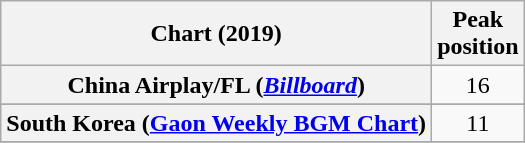<table class="wikitable sortable plainrowheaders" style="text-align:center">
<tr>
<th>Chart (2019)</th>
<th>Peak<br>position</th>
</tr>
<tr>
<th scope="row">China Airplay/FL (<em><a href='#'>Billboard</a></em>)</th>
<td>16</td>
</tr>
<tr>
</tr>
<tr>
</tr>
<tr>
<th scope="row">South Korea (<a href='#'>Gaon Weekly BGM Chart</a>)</th>
<td style="text-align:center">11</td>
</tr>
<tr>
</tr>
</table>
